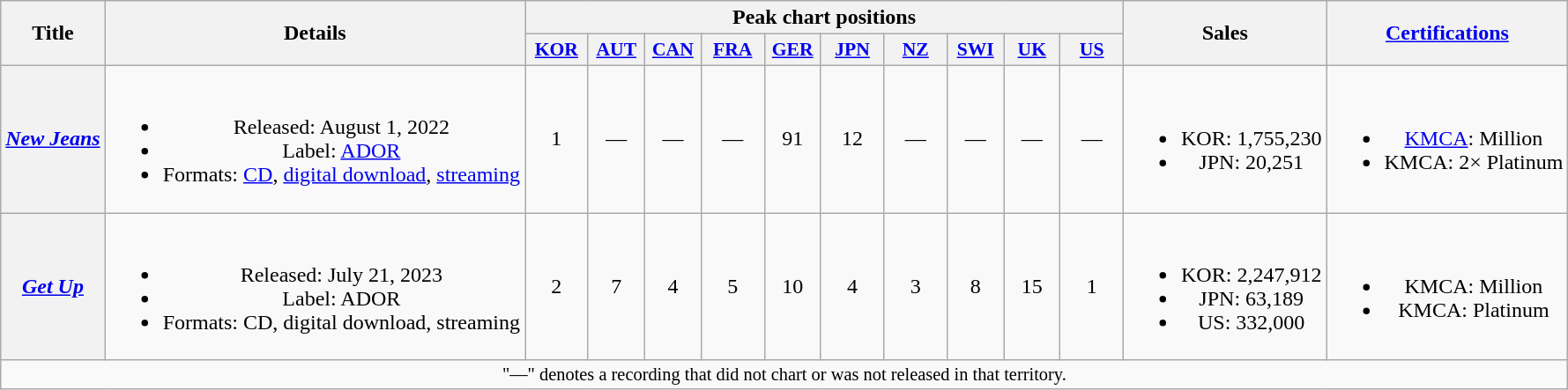<table class="wikitable plainrowheaders" style="text-align:center">
<tr>
<th scope="col" rowspan="2">Title</th>
<th scope="col" rowspan="2">Details</th>
<th scope="col" colspan="10">Peak chart positions</th>
<th scope="col" rowspan="2">Sales</th>
<th scope="col" rowspan="2"><a href='#'>Certifications</a></th>
</tr>
<tr>
<th scope="col" style="font-size:90%; width:2.85em"><a href='#'>KOR</a><br></th>
<th scope="col" style="width:2.5em;font-size:90%"><a href='#'>AUT</a><br></th>
<th scope="col" style="width:2.5em;font-size:90%"><a href='#'>CAN</a><br></th>
<th scope="col" style="font-size:90%; width:2.85em"><a href='#'>FRA</a><br></th>
<th scope="col" style="width:2.5em;font-size:90%"><a href='#'>GER</a><br></th>
<th scope="col" style="font-size:90%; width:2.85em"><a href='#'>JPN</a><br></th>
<th scope="col" style="font-size:90%; width:2.85em"><a href='#'>NZ</a><br></th>
<th scope="col" style="width:2.5em;font-size:90%"><a href='#'>SWI</a><br></th>
<th scope="col" style="width:2.5em;font-size:90%"><a href='#'>UK</a><br></th>
<th scope="col" style="font-size:90%; width:2.85em"><a href='#'>US</a><br></th>
</tr>
<tr>
<th scope="row"><em><a href='#'>New Jeans</a></em></th>
<td><br><ul><li>Released: August 1, 2022</li><li>Label: <a href='#'>ADOR</a></li><li>Formats: <a href='#'>CD</a>, <a href='#'>digital download</a>, <a href='#'>streaming</a></li></ul></td>
<td>1</td>
<td>—</td>
<td>—</td>
<td>—</td>
<td>91</td>
<td>12</td>
<td>—</td>
<td>—</td>
<td>—</td>
<td>—</td>
<td><br><ul><li>KOR: 1,755,230</li><li>JPN: 20,251</li></ul></td>
<td><br><ul><li><a href='#'>KMCA</a>: Million</li><li>KMCA: 2× Platinum </li></ul></td>
</tr>
<tr>
<th scope="row"><em><a href='#'>Get Up</a></em></th>
<td><br><ul><li>Released: July 21, 2023</li><li>Label: ADOR</li><li>Formats: CD, digital download, streaming</li></ul></td>
<td>2</td>
<td>7</td>
<td>4</td>
<td>5</td>
<td>10</td>
<td>4</td>
<td>3</td>
<td>8</td>
<td>15</td>
<td>1</td>
<td><br><ul><li>KOR: 2,247,912</li><li>JPN: 63,189</li><li>US: 332,000</li></ul></td>
<td><br><ul><li>KMCA: Million</li><li>KMCA: Platinum </li></ul></td>
</tr>
<tr>
<td colspan="14" style="font-size:85%">"—" denotes a recording that did not chart or was not released in that territory.</td>
</tr>
</table>
